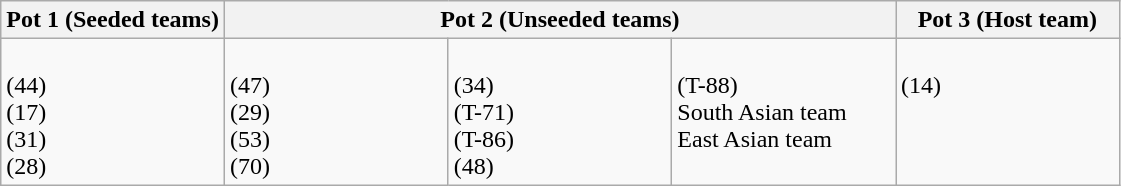<table class="wikitable">
<tr>
<th width="20%">Pot 1 (Seeded teams)</th>
<th colspan="3">Pot 2  (Unseeded teams)</th>
<th width="25%">Pot 3 (Host team)</th>
</tr>
<tr valign="top">
<td><br> (44)<br>
 (17)<br>
 (31)<br>
 (28)</td>
<td width="20%"><br> (47)<br>
 (29)<br>
 (53)<br>
 (70)</td>
<td width="20%"><br> (34)<br>
 (T-71)<br>
 (T-86)<br>
 (48)</td>
<td width="20%"><br> (T-88)<br> South Asian team<br> East Asian team</td>
<td width="20%"><br> (14)</td>
</tr>
</table>
